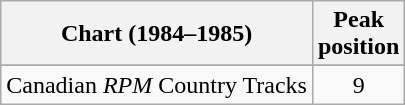<table class="wikitable sortable">
<tr>
<th align="left">Chart (1984–1985)</th>
<th align="center">Peak<br>position</th>
</tr>
<tr>
</tr>
<tr>
<td align="left">Canadian <em>RPM</em> Country Tracks</td>
<td align="center">9</td>
</tr>
</table>
